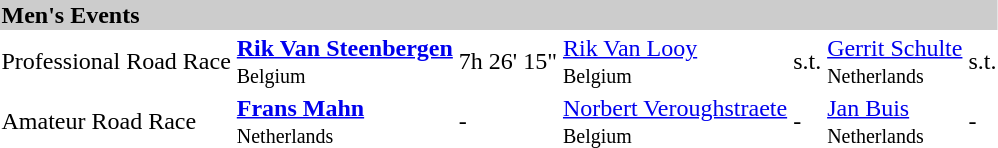<table>
<tr style="background:#CCCCCC">
<td colspan="7"><strong>Men's Events</strong></td>
</tr>
<tr>
<td>Professional Road Race<br></td>
<td><strong><a href='#'>Rik Van Steenbergen</a></strong><br><small>Belgium</small></td>
<td>7h 26' 15"</td>
<td><a href='#'>Rik Van Looy</a><br><small>Belgium</small></td>
<td>s.t.</td>
<td><a href='#'>Gerrit Schulte</a><br><small>Netherlands</small></td>
<td>s.t.</td>
</tr>
<tr>
<td>Amateur Road Race</td>
<td><strong><a href='#'>Frans Mahn</a></strong><br><small>Netherlands</small></td>
<td>-</td>
<td><a href='#'>Norbert Veroughstraete</a><br><small>Belgium</small></td>
<td>-</td>
<td><a href='#'>Jan Buis</a><br><small>Netherlands</small></td>
<td>-</td>
</tr>
<tr>
</tr>
</table>
